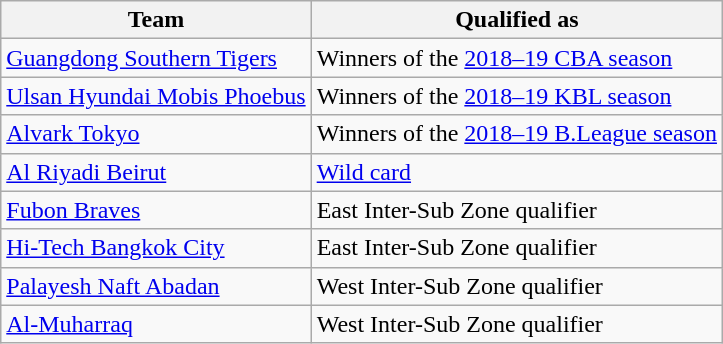<table class="wikitable">
<tr>
<th>Team</th>
<th>Qualified as</th>
</tr>
<tr>
<td> <a href='#'>Guangdong Southern Tigers</a></td>
<td>Winners of the <a href='#'>2018–19 CBA season</a></td>
</tr>
<tr>
<td> <a href='#'>Ulsan Hyundai Mobis Phoebus</a></td>
<td>Winners of the <a href='#'>2018–19 KBL season</a></td>
</tr>
<tr>
<td> <a href='#'>Alvark Tokyo</a></td>
<td>Winners of the <a href='#'>2018–19 B.League season</a></td>
</tr>
<tr>
<td> <a href='#'>Al Riyadi Beirut</a></td>
<td><a href='#'>Wild card</a></td>
</tr>
<tr>
<td> <a href='#'>Fubon Braves</a></td>
<td>East Inter-Sub Zone qualifier</td>
</tr>
<tr>
<td> <a href='#'>Hi-Tech Bangkok City</a></td>
<td>East Inter-Sub Zone qualifier</td>
</tr>
<tr>
<td> <a href='#'>Palayesh Naft Abadan</a></td>
<td>West Inter-Sub Zone qualifier</td>
</tr>
<tr>
<td> <a href='#'>Al-Muharraq</a></td>
<td>West Inter-Sub Zone qualifier</td>
</tr>
</table>
